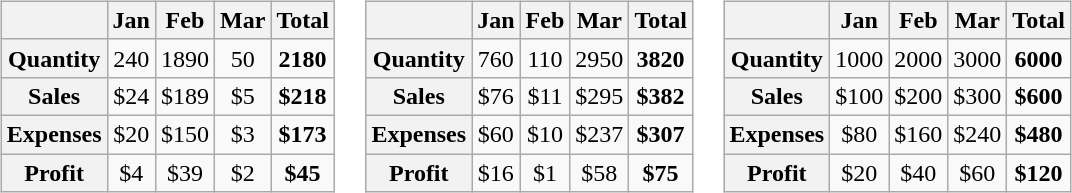<table>
<tr>
<td><br><table class="wikitable" style="text-align:center">
<tr>
<th></th>
<th>Jan</th>
<th>Feb</th>
<th>Mar</th>
<th>Total</th>
</tr>
<tr>
<th>Quantity</th>
<td>240</td>
<td>1890</td>
<td>50</td>
<td><strong>2180</strong></td>
</tr>
<tr>
<th>Sales</th>
<td>$24</td>
<td>$189</td>
<td>$5</td>
<td><strong>$218</strong></td>
</tr>
<tr>
<th>Expenses</th>
<td>$20</td>
<td>$150</td>
<td>$3</td>
<td><strong>$173</strong></td>
</tr>
<tr>
<th>Profit</th>
<td>$4</td>
<td>$39</td>
<td>$2</td>
<td><strong>$45</strong></td>
</tr>
</table>
</td>
<td><br><table class="wikitable" style="text-align:center">
<tr>
<th></th>
<th>Jan</th>
<th>Feb</th>
<th>Mar</th>
<th>Total</th>
</tr>
<tr>
<th>Quantity</th>
<td>760</td>
<td>110</td>
<td>2950</td>
<td><strong>3820</strong></td>
</tr>
<tr>
<th>Sales</th>
<td>$76</td>
<td>$11</td>
<td>$295</td>
<td><strong>$382</strong></td>
</tr>
<tr>
<th>Expenses</th>
<td>$60</td>
<td>$10</td>
<td>$237</td>
<td><strong>$307</strong></td>
</tr>
<tr>
<th>Profit</th>
<td>$16</td>
<td>$1</td>
<td>$58</td>
<td><strong>$75</strong></td>
</tr>
</table>
</td>
<td><br><table class="wikitable" style="text-align:center">
<tr>
<th></th>
<th>Jan</th>
<th>Feb</th>
<th>Mar</th>
<th>Total</th>
</tr>
<tr>
<th>Quantity</th>
<td>1000</td>
<td>2000</td>
<td>3000</td>
<td><strong>6000</strong></td>
</tr>
<tr>
<th>Sales</th>
<td>$100</td>
<td>$200</td>
<td>$300</td>
<td><strong>$600</strong></td>
</tr>
<tr>
<th>Expenses</th>
<td>$80</td>
<td>$160</td>
<td>$240</td>
<td><strong>$480</strong></td>
</tr>
<tr>
<th>Profit</th>
<td>$20</td>
<td>$40</td>
<td>$60</td>
<td><strong>$120</strong></td>
</tr>
</table>
</td>
</tr>
</table>
